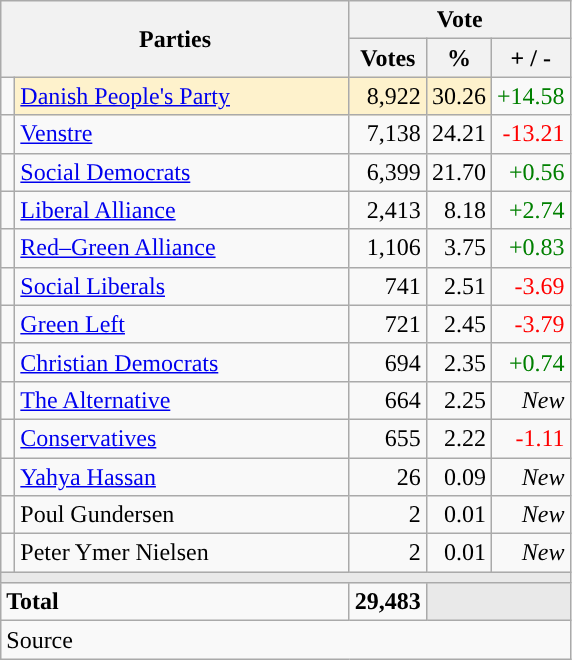<table class="wikitable" style="text-align:right;">
<tr>
<th style="text-align:centre;" rowspan="2" colspan="2" width="225">Parties</th>
<th colspan="3">Vote</th>
</tr>
<tr>
<th width="15">Votes</th>
<th width="15">%</th>
<th width="15">+ / -</th>
</tr>
<tr>
<td width="2" style="color:inherit;background:"></td>
<td bgcolor=#fef2cc  align="left"><a href='#'>Danish People's Party</a></td>
<td bgcolor=#fef2cc>8,922</td>
<td bgcolor=#fef2cc>30.26</td>
<td style=color:green;>+14.58</td>
</tr>
<tr>
<td width="2" style="color:inherit;background:"></td>
<td align="left"><a href='#'>Venstre</a></td>
<td>7,138</td>
<td>24.21</td>
<td style=color:red;>-13.21</td>
</tr>
<tr>
<td width="2" style="color:inherit;background:"></td>
<td align="left"><a href='#'>Social Democrats</a></td>
<td>6,399</td>
<td>21.70</td>
<td style=color:green;>+0.56</td>
</tr>
<tr>
<td width="2" style="color:inherit;background:"></td>
<td align="left"><a href='#'>Liberal Alliance</a></td>
<td>2,413</td>
<td>8.18</td>
<td style=color:green;>+2.74</td>
</tr>
<tr>
<td width="2" style="color:inherit;background:"></td>
<td align="left"><a href='#'>Red–Green Alliance</a></td>
<td>1,106</td>
<td>3.75</td>
<td style=color:green;>+0.83</td>
</tr>
<tr>
<td width="2" style="color:inherit;background:"></td>
<td align="left"><a href='#'>Social Liberals</a></td>
<td>741</td>
<td>2.51</td>
<td style=color:red;>-3.69</td>
</tr>
<tr>
<td width="2" style="color:inherit;background:"></td>
<td align="left"><a href='#'>Green Left</a></td>
<td>721</td>
<td>2.45</td>
<td style=color:red;>-3.79</td>
</tr>
<tr>
<td width="2" style="color:inherit;background:"></td>
<td align="left"><a href='#'>Christian Democrats</a></td>
<td>694</td>
<td>2.35</td>
<td style=color:green;>+0.74</td>
</tr>
<tr>
<td width="2" style="color:inherit;background:"></td>
<td align="left"><a href='#'>The Alternative</a></td>
<td>664</td>
<td>2.25</td>
<td><em>New</em></td>
</tr>
<tr>
<td width="2" style="color:inherit;background:"></td>
<td align="left"><a href='#'>Conservatives</a></td>
<td>655</td>
<td>2.22</td>
<td style=color:red;>-1.11</td>
</tr>
<tr>
<td width="2" style="color:inherit;background:"></td>
<td align="left"><a href='#'>Yahya Hassan</a></td>
<td>26</td>
<td>0.09</td>
<td><em>New</em></td>
</tr>
<tr>
<td width="2" style="color:inherit;background:"></td>
<td align="left">Poul Gundersen</td>
<td>2</td>
<td>0.01</td>
<td><em>New</em></td>
</tr>
<tr>
<td width="2" style="color:inherit;background:"></td>
<td align="left">Peter Ymer Nielsen</td>
<td>2</td>
<td>0.01</td>
<td><em>New</em></td>
</tr>
<tr>
<td colspan="7" bgcolor="#E9E9E9"></td>
</tr>
<tr>
<td align="left" colspan="2"><strong>Total</strong></td>
<td><strong>29,483</strong></td>
<td bgcolor="#E9E9E9" colspan="2"></td>
</tr>
<tr>
<td align="left" colspan="6">Source</td>
</tr>
</table>
